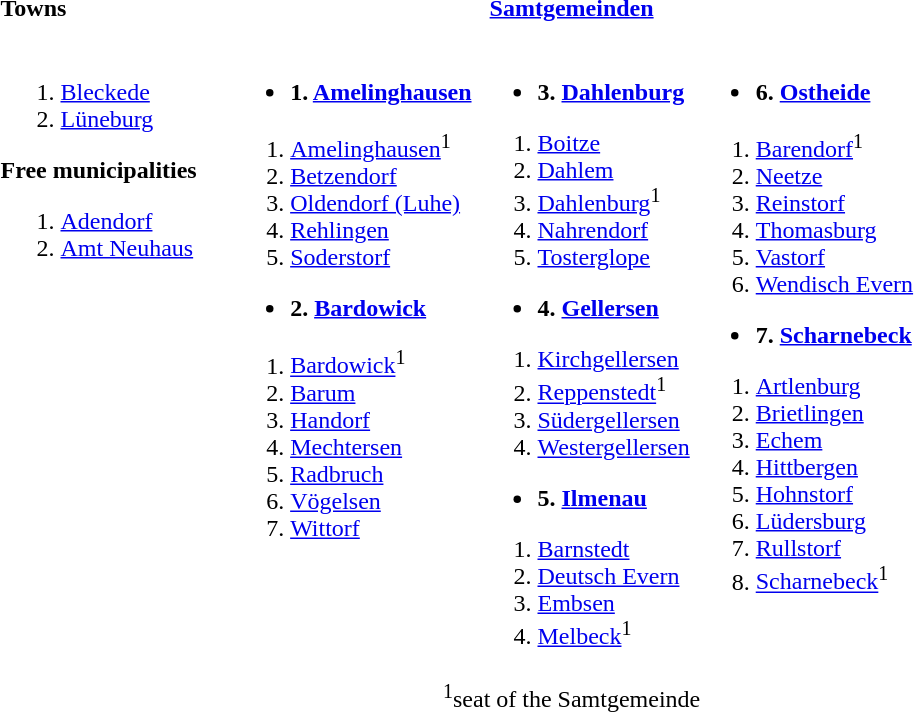<table>
<tr>
<th align=left width=25%>Towns</th>
<th colspan=3 align=center width=75%><a href='#'>Samtgemeinden</a></th>
</tr>
<tr valign="top">
<td><br><ol><li><a href='#'>Bleckede</a></li><li><a href='#'>Lüneburg</a></li></ol><strong>Free municipalities</strong><ol><li><a href='#'>Adendorf</a></li><li><a href='#'>Amt Neuhaus</a></li></ol></td>
<td><br><ul><li><strong>1. <a href='#'>Amelinghausen</a></strong></li></ul><ol><li><a href='#'>Amelinghausen</a><sup>1</sup></li><li><a href='#'>Betzendorf</a></li><li><a href='#'>Oldendorf (Luhe)</a></li><li><a href='#'>Rehlingen</a></li><li><a href='#'>Soderstorf</a></li></ol><ul><li><strong>2. <a href='#'>Bardowick</a></strong></li></ul><ol><li><a href='#'>Bardowick</a><sup>1</sup></li><li><a href='#'>Barum</a></li><li><a href='#'>Handorf</a></li><li><a href='#'>Mechtersen</a></li><li><a href='#'>Radbruch</a></li><li><a href='#'>Vögelsen</a></li><li><a href='#'>Wittorf</a></li></ol></td>
<td><br><ul><li><strong>3. <a href='#'>Dahlenburg</a></strong></li></ul><ol><li><a href='#'>Boitze</a></li><li><a href='#'>Dahlem</a></li><li><a href='#'>Dahlenburg</a><sup>1</sup></li><li><a href='#'>Nahrendorf</a></li><li><a href='#'>Tosterglope</a></li></ol><ul><li><strong>4. <a href='#'>Gellersen</a></strong></li></ul><ol><li><a href='#'>Kirchgellersen</a></li><li><a href='#'>Reppenstedt</a><sup>1</sup></li><li><a href='#'>Südergellersen</a></li><li><a href='#'>Westergellersen</a></li></ol><ul><li><strong>5. <a href='#'>Ilmenau</a></strong></li></ul><ol><li><a href='#'>Barnstedt</a></li><li><a href='#'>Deutsch Evern</a></li><li><a href='#'>Embsen</a></li><li><a href='#'>Melbeck</a><sup>1</sup></li></ol></td>
<td><br><ul><li><strong>6. <a href='#'>Ostheide</a></strong></li></ul><ol><li><a href='#'>Barendorf</a><sup>1</sup></li><li><a href='#'>Neetze</a></li><li><a href='#'>Reinstorf</a></li><li><a href='#'>Thomasburg</a></li><li><a href='#'>Vastorf</a></li><li><a href='#'>Wendisch Evern</a></li></ol><ul><li><strong>7. <a href='#'>Scharnebeck</a></strong></li></ul><ol><li><a href='#'>Artlenburg</a></li><li><a href='#'>Brietlingen</a></li><li><a href='#'>Echem</a></li><li><a href='#'>Hittbergen</a></li><li><a href='#'>Hohnstorf</a></li><li><a href='#'>Lüdersburg</a></li><li><a href='#'>Rullstorf</a></li><li><a href='#'>Scharnebeck</a><sup>1</sup></li></ol></td>
</tr>
<tr>
<td></td>
<td colspan=3 align=center><sup>1</sup>seat of the Samtgemeinde</td>
</tr>
</table>
